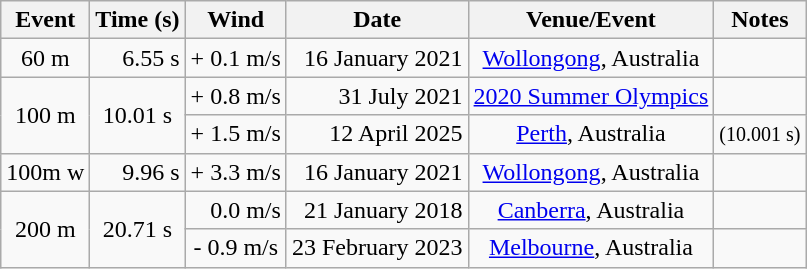<table class="wikitable" style="text-align: center;">
<tr>
<th>Event</th>
<th>Time (s)</th>
<th>Wind</th>
<th>Date</th>
<th>Venue/Event</th>
<th>Notes</th>
</tr>
<tr>
<td>60 m</td>
<td align=right>6.55 s</td>
<td>+ 0.1 m/s</td>
<td align=right>16 January 2021</td>
<td><a href='#'>Wollongong</a>, Australia</td>
</tr>
<tr>
<td rowspan=2>100 m</td>
<td rowspan=2>10.01 s</td>
<td>+ 0.8 m/s</td>
<td align=right>31 July 2021</td>
<td><a href='#'>2020 Summer Olympics</a></td>
<td></td>
</tr>
<tr>
<td>+ 1.5 m/s</td>
<td align=right>12 April 2025</td>
<td><a href='#'>Perth</a>, Australia</td>
<td><small>(10.001 s)</small></td>
</tr>
<tr>
<td>100m w</td>
<td align=right>9.96 s</td>
<td>+ 3.3 m/s</td>
<td align=right>16 January 2021</td>
<td><a href='#'>Wollongong</a>, Australia</td>
<td></td>
</tr>
<tr>
<td rowspan=2>200 m</td>
<td rowspan=3>20.71 s</td>
<td align=right>0.0 m/s</td>
<td align=right>21 January 2018</td>
<td><a href='#'>Canberra</a>, Australia</td>
<td></td>
</tr>
<tr>
<td>- 0.9 m/s</td>
<td align=right>23 February 2023</td>
<td><a href='#'>Melbourne</a>, Australia</td>
</tr>
</table>
